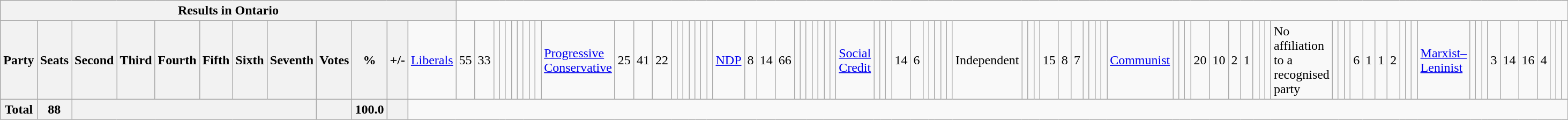<table class="wikitable">
<tr>
<th colspan=13>Results in Ontario</th>
</tr>
<tr>
<th colspan=2>Party</th>
<th>Seats</th>
<th>Second</th>
<th>Third</th>
<th>Fourth</th>
<th>Fifth</th>
<th>Sixth</th>
<th>Seventh</th>
<th>Votes</th>
<th>%</th>
<th>+/-<br></th>
<td><a href='#'>Liberals</a></td>
<td align="right">55</td>
<td align="right">33</td>
<td align="right"></td>
<td align="right"></td>
<td align="right"></td>
<td align="right"></td>
<td align="right"></td>
<td align="right"></td>
<td align="right"></td>
<td align="right"><br></td>
<td><a href='#'>Progressive Conservative</a></td>
<td align="right">25</td>
<td align="right">41</td>
<td align="right">22</td>
<td align="right"></td>
<td align="right"></td>
<td align="right"></td>
<td align="right"></td>
<td align="right"></td>
<td align="right"></td>
<td align="right"><br></td>
<td><a href='#'>NDP</a></td>
<td align="right">8</td>
<td align="right">14</td>
<td align="right">66</td>
<td align="right"></td>
<td align="right"></td>
<td align="right"></td>
<td align="right"></td>
<td align="right"></td>
<td align="right"></td>
<td align="right"><br></td>
<td><a href='#'>Social Credit</a></td>
<td align="right"></td>
<td align="right"></td>
<td align="right"></td>
<td align="right">14</td>
<td align="right">6</td>
<td align="right"></td>
<td align="right"></td>
<td align="right"></td>
<td align="right"></td>
<td align="right"><br></td>
<td>Independent</td>
<td align="right"></td>
<td align="right"></td>
<td align="right"></td>
<td align="right">15</td>
<td align="right">8</td>
<td align="right">7</td>
<td align="right"></td>
<td align="right"></td>
<td align="right"></td>
<td align="right"><br></td>
<td><a href='#'>Communist</a></td>
<td align="right"></td>
<td align="right"></td>
<td align="right"></td>
<td align="right">20</td>
<td align="right">10</td>
<td align="right">2</td>
<td align="right">1</td>
<td align="right"></td>
<td align="right"></td>
<td align="right"><br></td>
<td>No affiliation to a recognised party</td>
<td align="right"></td>
<td align="right"></td>
<td align="right"></td>
<td align="right">6</td>
<td align="right">1</td>
<td align="right">1</td>
<td align="right">2</td>
<td align="right"></td>
<td align="right"></td>
<td align="right"><br></td>
<td><a href='#'>Marxist–Leninist</a></td>
<td align="right"></td>
<td align="right"></td>
<td align="right"></td>
<td align="right">3</td>
<td align="right">14</td>
<td align="right">16</td>
<td align="right">4</td>
<td align="right"></td>
<td align="right"></td>
<td align="right"></td>
</tr>
<tr>
<th colspan="2">Total</th>
<th>88</th>
<th colspan="6"></th>
<th></th>
<th>100.0</th>
<th></th>
</tr>
</table>
